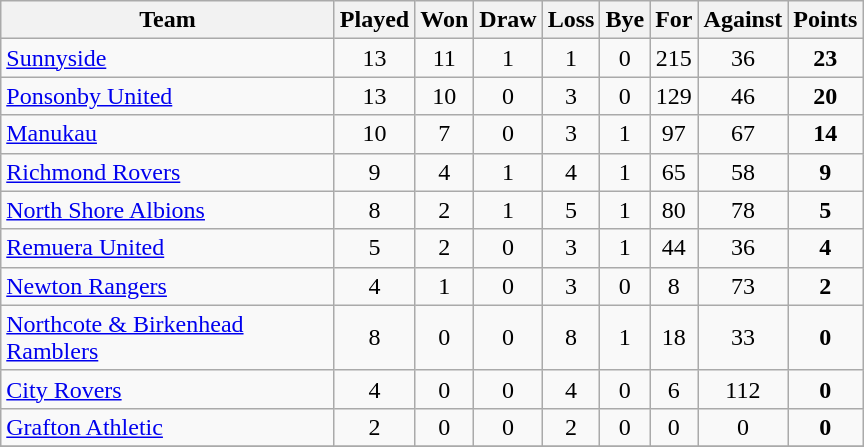<table class="wikitable" style="text-align:center;">
<tr>
<th width=215>Team</th>
<th width=20 abbr="Played">Played</th>
<th width=20 abbr="Won">Won</th>
<th width=20 abbr="Drawn">Draw</th>
<th width=20 abbr="Lost">Loss</th>
<th width=20 abbr="Bye">Bye</th>
<th width=20 abbr="For">For</th>
<th width=20 abbr="Against">Against</th>
<th width=20 abbr="Points">Points</th>
</tr>
<tr>
<td style="text-align:left;"><a href='#'>Sunnyside</a></td>
<td>13</td>
<td>11</td>
<td>1</td>
<td>1</td>
<td>0</td>
<td>215</td>
<td>36</td>
<td><strong>23</strong></td>
</tr>
<tr>
<td style="text-align:left;"><a href='#'>Ponsonby United</a></td>
<td>13</td>
<td>10</td>
<td>0</td>
<td>3</td>
<td>0</td>
<td>129</td>
<td>46</td>
<td><strong>20</strong></td>
</tr>
<tr>
<td style="text-align:left;"><a href='#'>Manukau</a></td>
<td>10</td>
<td>7</td>
<td>0</td>
<td>3</td>
<td>1</td>
<td>97</td>
<td>67</td>
<td><strong>14</strong></td>
</tr>
<tr>
<td style="text-align:left;"><a href='#'>Richmond Rovers</a></td>
<td>9</td>
<td>4</td>
<td>1</td>
<td>4</td>
<td>1</td>
<td>65</td>
<td>58</td>
<td><strong>9</strong></td>
</tr>
<tr>
<td style="text-align:left;"><a href='#'>North Shore Albions</a></td>
<td>8</td>
<td>2</td>
<td>1</td>
<td>5</td>
<td>1</td>
<td>80</td>
<td>78</td>
<td><strong>5</strong></td>
</tr>
<tr>
<td style="text-align:left;"><a href='#'>Remuera United</a></td>
<td>5</td>
<td>2</td>
<td>0</td>
<td>3</td>
<td>1</td>
<td>44</td>
<td>36</td>
<td><strong>4</strong></td>
</tr>
<tr>
<td style="text-align:left;"><a href='#'>Newton Rangers</a></td>
<td>4</td>
<td>1</td>
<td>0</td>
<td>3</td>
<td>0</td>
<td>8</td>
<td>73</td>
<td><strong>2</strong></td>
</tr>
<tr>
<td style="text-align:left;"><a href='#'>Northcote & Birkenhead Ramblers</a></td>
<td>8</td>
<td>0</td>
<td>0</td>
<td>8</td>
<td>1</td>
<td>18</td>
<td>33</td>
<td><strong>0</strong></td>
</tr>
<tr>
<td style="text-align:left;"><a href='#'>City Rovers</a></td>
<td>4</td>
<td>0</td>
<td>0</td>
<td>4</td>
<td>0</td>
<td>6</td>
<td>112</td>
<td><strong>0</strong></td>
</tr>
<tr>
<td style="text-align:left;"><a href='#'>Grafton Athletic</a></td>
<td>2</td>
<td>0</td>
<td>0</td>
<td>2</td>
<td>0</td>
<td>0</td>
<td>0</td>
<td><strong>0</strong></td>
</tr>
<tr>
</tr>
</table>
